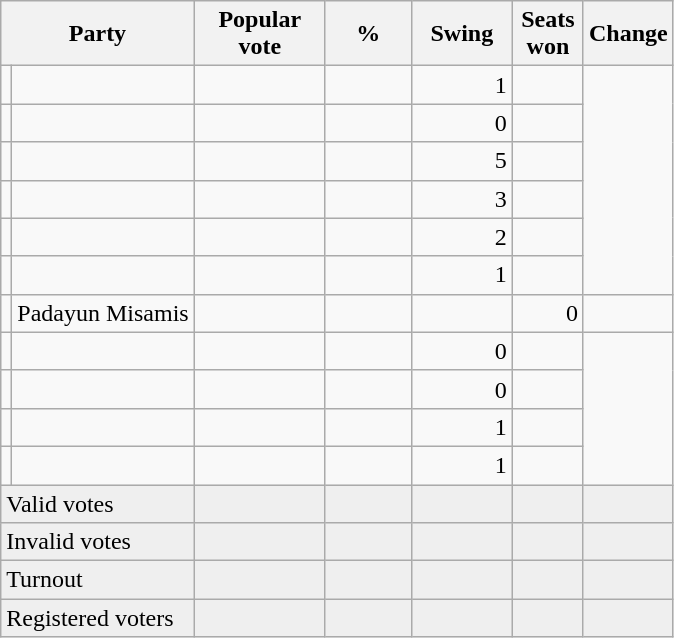<table class=wikitable style="text-align:right">
<tr>
<th colspan=2>Party</th>
<th width=80px>Popular vote</th>
<th width=50px>%</th>
<th width=60px>Swing</th>
<th width=40px>Seats<br>won</th>
<th width=45px>Change</th>
</tr>
<tr>
<td></td>
<td></td>
<td></td>
<td></td>
<td>1</td>
<td></td>
</tr>
<tr>
<td></td>
<td></td>
<td></td>
<td></td>
<td>0</td>
<td></td>
</tr>
<tr>
<td></td>
<td></td>
<td></td>
<td></td>
<td>5</td>
<td></td>
</tr>
<tr>
<td></td>
<td></td>
<td></td>
<td></td>
<td>3</td>
<td></td>
</tr>
<tr>
<td></td>
<td></td>
<td></td>
<td></td>
<td>2</td>
<td></td>
</tr>
<tr>
<td></td>
<td></td>
<td></td>
<td></td>
<td>1</td>
<td></td>
</tr>
<tr>
<td></td>
<td align=left>Padayun Misamis</td>
<td></td>
<td></td>
<td></td>
<td>0</td>
<td></td>
</tr>
<tr>
<td></td>
<td></td>
<td></td>
<td></td>
<td>0</td>
<td></td>
</tr>
<tr>
<td></td>
<td></td>
<td></td>
<td></td>
<td>0</td>
<td></td>
</tr>
<tr>
<td></td>
<td></td>
<td></td>
<td></td>
<td>1</td>
<td></td>
</tr>
<tr>
<td></td>
<td></td>
<td></td>
<td></td>
<td>1</td>
<td></td>
</tr>
<tr bgcolor=#efefef>
<td align=left colspan=2>Valid votes</td>
<td></td>
<td></td>
<td></td>
<td></td>
<td></td>
</tr>
<tr bgcolor=#efefef>
<td align=left colspan=2>Invalid votes</td>
<td></td>
<td></td>
<td></td>
<td></td>
<td></td>
</tr>
<tr bgcolor=#efefef>
<td align=left colspan=2>Turnout</td>
<td></td>
<td></td>
<td></td>
<td></td>
<td></td>
</tr>
<tr bgcolor=#efefef>
<td align=left colspan=2>Registered voters</td>
<td></td>
<td></td>
<td></td>
<td></td>
<td></td>
</tr>
</table>
